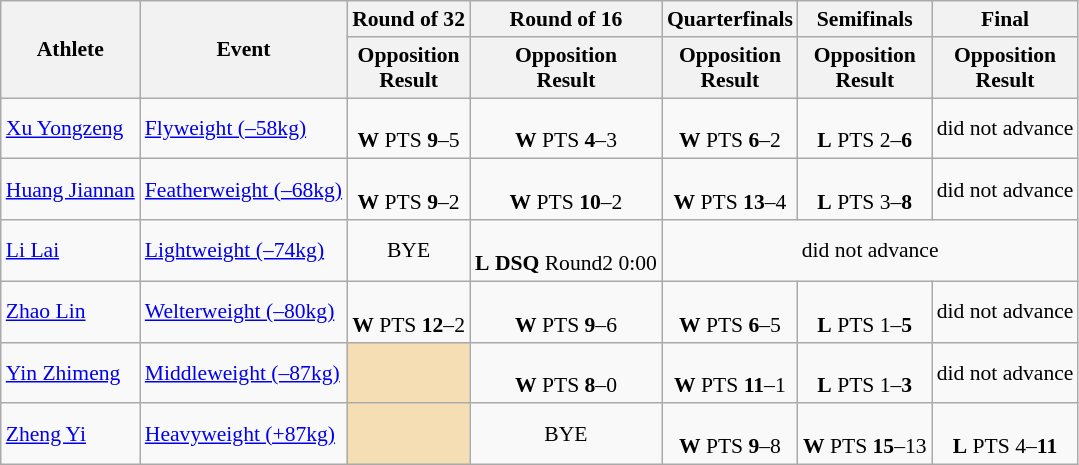<table class="wikitable" style="font-size:90%">
<tr>
<th rowspan=2>Athlete</th>
<th rowspan=2>Event</th>
<th>Round of 32</th>
<th>Round of 16</th>
<th>Quarterfinals</th>
<th>Semifinals</th>
<th>Final</th>
</tr>
<tr>
<th>Opposition<br>Result</th>
<th>Opposition<br>Result</th>
<th>Opposition<br>Result</th>
<th>Opposition<br>Result</th>
<th>Opposition<br>Result</th>
</tr>
<tr>
<td><a href='#'>Xu Yongzeng</a></td>
<td><a href='#'>Flyweight (–58kg)</a></td>
<td align=center><br><strong>W</strong> PTS <strong>9</strong>–5</td>
<td align=center><br><strong>W</strong> PTS <strong>4</strong>–3</td>
<td align=center><br><strong>W</strong> PTS <strong>6</strong>–2</td>
<td align=center><br><strong>L</strong> PTS 2–<strong>6</strong><br></td>
<td style="text-align:center;" colspan="7">did not advance</td>
</tr>
<tr>
<td><a href='#'>Huang Jiannan</a></td>
<td><a href='#'>Featherweight (–68kg)</a></td>
<td align=center><br><strong>W</strong> PTS <strong>9</strong>–2</td>
<td align=center><br><strong>W</strong> PTS <strong>10</strong>–2</td>
<td align=center><br><strong>W</strong> PTS <strong>13</strong>–4</td>
<td align=center><br><strong>L</strong> PTS 3–<strong>8</strong><br></td>
<td style="text-align:center;" colspan="7">did not advance</td>
</tr>
<tr>
<td><a href='#'>Li Lai</a></td>
<td><a href='#'>Lightweight (–74kg)</a></td>
<td align=center>BYE</td>
<td align=center><br><strong>L</strong> <strong>DSQ</strong> Round2 0:00</td>
<td style="text-align:center;" colspan="7">did not advance</td>
</tr>
<tr>
<td><a href='#'>Zhao Lin</a></td>
<td><a href='#'>Welterweight (–80kg)</a></td>
<td align=center><br><strong>W</strong> PTS <strong>12</strong>–2</td>
<td align=center><br><strong>W</strong> PTS <strong>9</strong>–6</td>
<td align=center><br><strong>W</strong> PTS <strong>6</strong>–5</td>
<td align=center><br><strong>L</strong> PTS 1–<strong>5</strong><br></td>
<td style="text-align:center;" colspan="7">did not advance</td>
</tr>
<tr>
<td><a href='#'>Yin Zhimeng</a></td>
<td><a href='#'>Middleweight (–87kg)</a></td>
<td style="text-align:center; background:wheat;"></td>
<td align=center><br><strong>W</strong> PTS <strong>8</strong>–0</td>
<td align=center><br><strong>W</strong> PTS <strong>11</strong>–1</td>
<td align=center><br><strong>L</strong> PTS 1–<strong>3</strong><br></td>
<td style="text-align:center;" colspan="7">did not advance</td>
</tr>
<tr>
<td><a href='#'>Zheng Yi</a></td>
<td><a href='#'>Heavyweight (+87kg)</a></td>
<td style="text-align:center; background:wheat;"></td>
<td align=center>BYE</td>
<td align=center><br><strong>W</strong> PTS <strong>9</strong>–8</td>
<td align=center><br><strong>W</strong> PTS <strong>15</strong>–13</td>
<td align=center><br><strong>L</strong> PTS 4–<strong>11</strong><br></td>
</tr>
</table>
